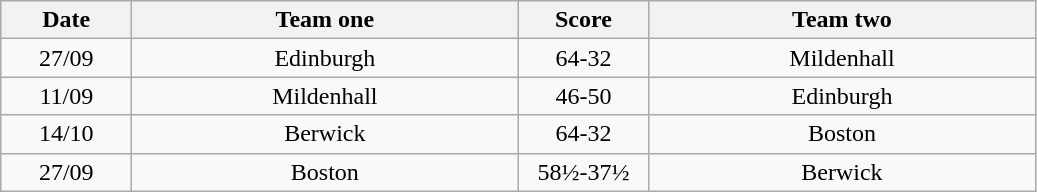<table class="wikitable" style="text-align: center">
<tr>
<th width=80>Date</th>
<th width=250>Team one</th>
<th width=80>Score</th>
<th width=250>Team two</th>
</tr>
<tr>
<td>27/09</td>
<td>Edinburgh</td>
<td>64-32</td>
<td>Mildenhall</td>
</tr>
<tr>
<td>11/09</td>
<td>Mildenhall</td>
<td>46-50</td>
<td>Edinburgh</td>
</tr>
<tr>
<td>14/10</td>
<td>Berwick</td>
<td>64-32</td>
<td>Boston</td>
</tr>
<tr>
<td>27/09</td>
<td>Boston</td>
<td>58½-37½</td>
<td>Berwick</td>
</tr>
</table>
